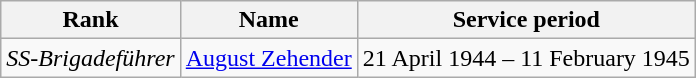<table class="wikitable">
<tr>
<th>Rank</th>
<th>Name</th>
<th>Service period</th>
</tr>
<tr>
<td><em>SS-Brigadeführer</em></td>
<td><a href='#'>August Zehender</a></td>
<td>21 April 1944 – 11 February 1945</td>
</tr>
</table>
